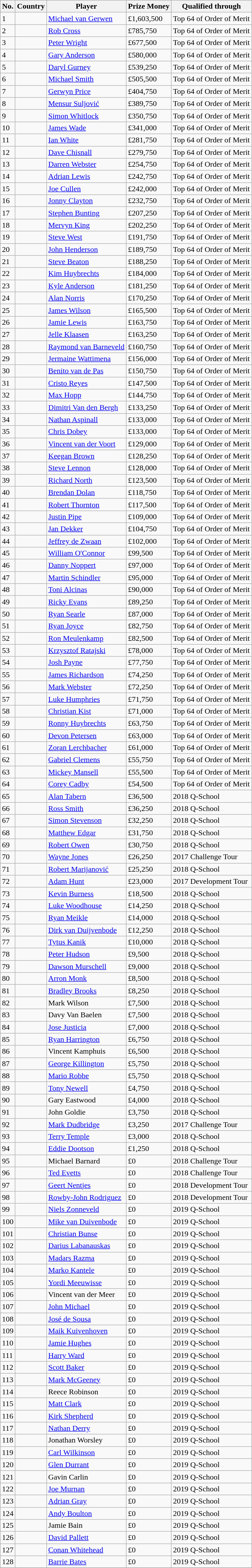<table class="wikitable sortable">
<tr>
<th>No.</th>
<th>Country</th>
<th>Player</th>
<th>Prize Money</th>
<th>Qualified through</th>
</tr>
<tr>
<td>1</td>
<td align=left></td>
<td><a href='#'>Michael van Gerwen</a></td>
<td>£1,603,500</td>
<td>Top 64 of Order of Merit</td>
</tr>
<tr>
<td>2</td>
<td align=left></td>
<td><a href='#'>Rob Cross</a></td>
<td>£785,750</td>
<td>Top 64 of Order of Merit</td>
</tr>
<tr>
<td>3</td>
<td align=left></td>
<td><a href='#'>Peter Wright</a></td>
<td>£677,500</td>
<td>Top 64 of Order of Merit</td>
</tr>
<tr>
<td>4</td>
<td align=left></td>
<td><a href='#'>Gary Anderson</a></td>
<td>£580,000</td>
<td>Top 64 of Order of Merit</td>
</tr>
<tr>
<td>5</td>
<td align=left></td>
<td><a href='#'>Daryl Gurney</a></td>
<td>£539,250</td>
<td>Top 64 of Order of Merit</td>
</tr>
<tr>
<td>6</td>
<td align=left></td>
<td><a href='#'>Michael Smith</a></td>
<td>£505,500</td>
<td>Top 64 of Order of Merit</td>
</tr>
<tr>
<td>7</td>
<td align=left></td>
<td><a href='#'>Gerwyn Price</a></td>
<td>£404,750</td>
<td>Top 64 of Order of Merit</td>
</tr>
<tr>
<td>8</td>
<td align=left></td>
<td><a href='#'>Mensur Suljović</a></td>
<td>£389,750</td>
<td>Top 64 of Order of Merit</td>
</tr>
<tr>
<td>9</td>
<td align=left></td>
<td><a href='#'>Simon Whitlock</a></td>
<td>£350,750</td>
<td>Top 64 of Order of Merit</td>
</tr>
<tr>
<td>10</td>
<td align=left></td>
<td><a href='#'>James Wade</a></td>
<td>£341,000</td>
<td>Top 64 of Order of Merit</td>
</tr>
<tr>
<td>11</td>
<td align=left></td>
<td><a href='#'>Ian White</a></td>
<td>£281,750</td>
<td>Top 64 of Order of Merit</td>
</tr>
<tr>
<td>12</td>
<td align=left></td>
<td><a href='#'>Dave Chisnall</a></td>
<td>£279,750</td>
<td>Top 64 of Order of Merit</td>
</tr>
<tr>
<td>13</td>
<td align=left></td>
<td><a href='#'>Darren Webster</a></td>
<td>£254,750</td>
<td>Top 64 of Order of Merit</td>
</tr>
<tr>
<td>14</td>
<td align=left></td>
<td><a href='#'>Adrian Lewis</a></td>
<td>£242,750</td>
<td>Top 64 of Order of Merit</td>
</tr>
<tr>
<td>15</td>
<td align=left></td>
<td><a href='#'>Joe Cullen</a></td>
<td>£242,000</td>
<td>Top 64 of Order of Merit</td>
</tr>
<tr>
<td>16</td>
<td align=left></td>
<td><a href='#'>Jonny Clayton</a></td>
<td>£232,750</td>
<td>Top 64 of Order of Merit</td>
</tr>
<tr>
<td>17</td>
<td align=left></td>
<td><a href='#'>Stephen Bunting</a></td>
<td>£207,250</td>
<td>Top 64 of Order of Merit</td>
</tr>
<tr>
<td>18</td>
<td align=left></td>
<td><a href='#'>Mervyn King</a></td>
<td>£202,250</td>
<td>Top 64 of Order of Merit</td>
</tr>
<tr>
<td>19</td>
<td align=left></td>
<td><a href='#'>Steve West</a></td>
<td>£191,750</td>
<td>Top 64 of Order of Merit</td>
</tr>
<tr>
<td>20</td>
<td align=left></td>
<td><a href='#'>John Henderson</a></td>
<td>£189,750</td>
<td>Top 64 of Order of Merit</td>
</tr>
<tr>
<td>21</td>
<td align=left></td>
<td><a href='#'>Steve Beaton</a></td>
<td>£188,250</td>
<td>Top 64 of Order of Merit</td>
</tr>
<tr>
<td>22</td>
<td align=left></td>
<td><a href='#'>Kim Huybrechts</a></td>
<td>£184,000</td>
<td>Top 64 of Order of Merit</td>
</tr>
<tr>
<td>23</td>
<td align=left></td>
<td><a href='#'>Kyle Anderson</a></td>
<td>£181,250</td>
<td>Top 64 of Order of Merit</td>
</tr>
<tr>
<td>24</td>
<td align=left></td>
<td><a href='#'>Alan Norris</a></td>
<td>£170,250</td>
<td>Top 64 of Order of Merit</td>
</tr>
<tr>
<td>25</td>
<td align=left></td>
<td><a href='#'>James Wilson</a></td>
<td>£165,500</td>
<td>Top 64 of Order of Merit</td>
</tr>
<tr>
<td>26</td>
<td align=left></td>
<td><a href='#'>Jamie Lewis</a></td>
<td>£163,750</td>
<td>Top 64 of Order of Merit</td>
</tr>
<tr>
<td>27</td>
<td align=left></td>
<td><a href='#'>Jelle Klaasen</a></td>
<td>£163,250</td>
<td>Top 64 of Order of Merit</td>
</tr>
<tr>
<td>28</td>
<td align=left></td>
<td><a href='#'>Raymond van Barneveld</a></td>
<td>£160,750</td>
<td>Top 64 of Order of Merit</td>
</tr>
<tr>
<td>29</td>
<td align=left></td>
<td><a href='#'>Jermaine Wattimena</a></td>
<td>£156,000</td>
<td>Top 64 of Order of Merit</td>
</tr>
<tr>
<td>30</td>
<td align=left></td>
<td><a href='#'>Benito van de Pas</a></td>
<td>£150,750</td>
<td>Top 64 of Order of Merit</td>
</tr>
<tr>
<td>31</td>
<td align=left></td>
<td><a href='#'>Cristo Reyes</a></td>
<td>£147,500</td>
<td>Top 64 of Order of Merit</td>
</tr>
<tr>
<td>32</td>
<td align=left></td>
<td><a href='#'>Max Hopp</a></td>
<td>£144,750</td>
<td>Top 64 of Order of Merit</td>
</tr>
<tr>
<td>33</td>
<td align=left></td>
<td><a href='#'>Dimitri Van den Bergh</a></td>
<td>£133,250</td>
<td>Top 64 of Order of Merit</td>
</tr>
<tr>
<td>34</td>
<td align=left></td>
<td><a href='#'>Nathan Aspinall</a></td>
<td>£133,000</td>
<td>Top 64 of Order of Merit</td>
</tr>
<tr>
<td>35</td>
<td align=left></td>
<td><a href='#'>Chris Dobey</a></td>
<td>£133,000</td>
<td>Top 64 of Order of Merit</td>
</tr>
<tr>
<td>36</td>
<td align=left></td>
<td><a href='#'>Vincent van der Voort</a></td>
<td>£129,000</td>
<td>Top 64 of Order of Merit</td>
</tr>
<tr>
<td>37</td>
<td align=left></td>
<td><a href='#'>Keegan Brown</a></td>
<td>£128,250</td>
<td>Top 64 of Order of Merit</td>
</tr>
<tr>
<td>38</td>
<td align=left></td>
<td><a href='#'>Steve Lennon</a></td>
<td>£128,000</td>
<td>Top 64 of Order of Merit</td>
</tr>
<tr>
<td>39</td>
<td align=left></td>
<td><a href='#'>Richard North</a></td>
<td>£123,500</td>
<td>Top 64 of Order of Merit</td>
</tr>
<tr>
<td>40</td>
<td align=left></td>
<td><a href='#'>Brendan Dolan</a></td>
<td>£118,750</td>
<td>Top 64 of Order of Merit</td>
</tr>
<tr>
<td>41</td>
<td align=left></td>
<td><a href='#'>Robert Thornton</a></td>
<td>£117,500</td>
<td>Top 64 of Order of Merit</td>
</tr>
<tr>
<td>42</td>
<td align=left></td>
<td><a href='#'>Justin Pipe</a></td>
<td>£109,000</td>
<td>Top 64 of Order of Merit</td>
</tr>
<tr>
<td>43</td>
<td align=left></td>
<td><a href='#'>Jan Dekker</a></td>
<td>£104,750</td>
<td>Top 64 of Order of Merit</td>
</tr>
<tr>
<td>44</td>
<td align=left></td>
<td><a href='#'>Jeffrey de Zwaan</a></td>
<td>£102,000</td>
<td>Top 64 of Order of Merit</td>
</tr>
<tr>
<td>45</td>
<td align=left></td>
<td><a href='#'>William O'Connor</a></td>
<td>£99,500</td>
<td>Top 64 of Order of Merit</td>
</tr>
<tr>
<td>46</td>
<td align=left></td>
<td><a href='#'>Danny Noppert</a></td>
<td>£97,000</td>
<td>Top 64 of Order of Merit</td>
</tr>
<tr>
<td>47</td>
<td align=left></td>
<td><a href='#'>Martin Schindler</a></td>
<td>£95,000</td>
<td>Top 64 of Order of Merit</td>
</tr>
<tr>
<td>48</td>
<td align=left></td>
<td><a href='#'>Toni Alcinas</a></td>
<td>£90,000</td>
<td>Top 64 of Order of Merit</td>
</tr>
<tr>
<td>49</td>
<td align=left></td>
<td><a href='#'>Ricky Evans</a></td>
<td>£89,250</td>
<td>Top 64 of Order of Merit</td>
</tr>
<tr>
<td>50</td>
<td align=left></td>
<td><a href='#'>Ryan Searle</a></td>
<td>£87,000</td>
<td>Top 64 of Order of Merit</td>
</tr>
<tr>
<td>51</td>
<td align=left></td>
<td><a href='#'>Ryan Joyce</a></td>
<td>£82,750</td>
<td>Top 64 of Order of Merit</td>
</tr>
<tr>
<td>52</td>
<td align=left></td>
<td><a href='#'>Ron Meulenkamp</a></td>
<td>£82,500</td>
<td>Top 64 of Order of Merit</td>
</tr>
<tr>
<td>53</td>
<td align=left></td>
<td><a href='#'>Krzysztof Ratajski</a></td>
<td>£78,000</td>
<td>Top 64 of Order of Merit</td>
</tr>
<tr>
<td>54</td>
<td align=left></td>
<td><a href='#'>Josh Payne</a></td>
<td>£77,750</td>
<td>Top 64 of Order of Merit</td>
</tr>
<tr>
<td>55</td>
<td align=left></td>
<td><a href='#'>James Richardson</a></td>
<td>£74,250</td>
<td>Top 64 of Order of Merit</td>
</tr>
<tr>
<td>56</td>
<td align=left></td>
<td><a href='#'>Mark Webster</a></td>
<td>£72,250</td>
<td>Top 64 of Order of Merit</td>
</tr>
<tr>
<td>57</td>
<td align=left></td>
<td><a href='#'>Luke Humphries</a></td>
<td>£71,750</td>
<td>Top 64 of Order of Merit</td>
</tr>
<tr>
<td>58</td>
<td align=left></td>
<td><a href='#'>Christian Kist</a></td>
<td>£71,000</td>
<td>Top 64 of Order of Merit</td>
</tr>
<tr>
<td>59</td>
<td align=left></td>
<td><a href='#'>Ronny Huybrechts</a></td>
<td>£63,750</td>
<td>Top 64 of Order of Merit</td>
</tr>
<tr>
<td>60</td>
<td align=left></td>
<td><a href='#'>Devon Petersen</a></td>
<td>£63,000</td>
<td>Top 64 of Order of Merit</td>
</tr>
<tr>
<td>61</td>
<td align=left></td>
<td><a href='#'>Zoran Lerchbacher</a></td>
<td>£61,000</td>
<td>Top 64 of Order of Merit</td>
</tr>
<tr>
<td>62</td>
<td align=left></td>
<td><a href='#'>Gabriel Clemens</a></td>
<td>£55,750</td>
<td>Top 64 of Order of Merit</td>
</tr>
<tr>
<td>63</td>
<td align=left></td>
<td><a href='#'>Mickey Mansell</a></td>
<td>£55,500</td>
<td>Top 64 of Order of Merit</td>
</tr>
<tr>
<td>64</td>
<td align=left></td>
<td><a href='#'>Corey Cadby</a></td>
<td>£54,500</td>
<td>Top 64 of Order of Merit</td>
</tr>
<tr>
<td>65</td>
<td align=left></td>
<td><a href='#'>Alan Tabern</a></td>
<td>£36,500</td>
<td>2018 Q-School</td>
</tr>
<tr>
<td>66</td>
<td align=left></td>
<td><a href='#'>Ross Smith</a></td>
<td>£36,250</td>
<td>2018 Q-School</td>
</tr>
<tr>
<td>67</td>
<td align=left></td>
<td><a href='#'>Simon Stevenson</a></td>
<td>£32,250</td>
<td>2018 Q-School</td>
</tr>
<tr '>
<td>68</td>
<td align=left></td>
<td><a href='#'>Matthew Edgar</a></td>
<td>£31,750</td>
<td>2018 Q-School</td>
</tr>
<tr>
<td>69</td>
<td align=left></td>
<td><a href='#'>Robert Owen</a></td>
<td>£30,750</td>
<td>2018 Q-School</td>
</tr>
<tr>
<td>70</td>
<td align=left></td>
<td><a href='#'>Wayne Jones</a></td>
<td>£26,250</td>
<td>2017 Challenge Tour</td>
</tr>
<tr>
<td>71</td>
<td align=left></td>
<td><a href='#'>Robert Marijanović</a></td>
<td>£25,250</td>
<td>2018 Q-School</td>
</tr>
<tr>
<td>72</td>
<td align=left></td>
<td><a href='#'>Adam Hunt</a></td>
<td>£23,000</td>
<td>2017 Development Tour</td>
</tr>
<tr>
<td>73</td>
<td align=left></td>
<td><a href='#'>Kevin Burness</a></td>
<td>£18,500</td>
<td>2018 Q-School</td>
</tr>
<tr>
<td>74</td>
<td align=left></td>
<td><a href='#'>Luke Woodhouse</a></td>
<td>£14,250</td>
<td>2018 Q-School</td>
</tr>
<tr>
<td>75</td>
<td align=left></td>
<td><a href='#'>Ryan Meikle</a></td>
<td>£14,000</td>
<td>2018 Q-School</td>
</tr>
<tr>
<td>76</td>
<td align=left></td>
<td><a href='#'>Dirk van Duijvenbode</a></td>
<td>£12,250</td>
<td>2018 Q-School</td>
</tr>
<tr>
<td>77</td>
<td align=left></td>
<td><a href='#'>Tytus Kanik</a></td>
<td>£10,000</td>
<td>2018 Q-School</td>
</tr>
<tr>
<td>78</td>
<td align=left></td>
<td><a href='#'>Peter Hudson</a></td>
<td>£9,500</td>
<td>2018 Q-School</td>
</tr>
<tr>
<td>79</td>
<td align=left></td>
<td><a href='#'>Dawson Murschell</a></td>
<td>£9,000</td>
<td>2018 Q-School</td>
</tr>
<tr>
<td>80</td>
<td align=left></td>
<td><a href='#'>Arron Monk</a></td>
<td>£8,500</td>
<td>2018 Q-School</td>
</tr>
<tr>
<td>81</td>
<td align=left></td>
<td><a href='#'>Bradley Brooks</a></td>
<td>£8,250</td>
<td>2018 Q-School</td>
</tr>
<tr>
<td>82</td>
<td align=left></td>
<td>Mark Wilson</td>
<td>£7,500</td>
<td>2018 Q-School</td>
</tr>
<tr>
<td>83</td>
<td align=left></td>
<td>Davy Van Baelen</td>
<td>£7,500</td>
<td>2018 Q-School</td>
</tr>
<tr>
<td>84</td>
<td align=left></td>
<td><a href='#'>Jose Justicia</a></td>
<td>£7,000</td>
<td>2018 Q-School</td>
</tr>
<tr>
<td>85</td>
<td align=left></td>
<td><a href='#'>Ryan Harrington</a></td>
<td>£6,750</td>
<td>2018 Q-School</td>
</tr>
<tr>
<td>86</td>
<td align=left></td>
<td>Vincent Kamphuis</td>
<td>£6,500</td>
<td>2018 Q-School</td>
</tr>
<tr>
<td>87</td>
<td align=left></td>
<td><a href='#'>George Killington</a></td>
<td>£5,750</td>
<td>2018 Q-School</td>
</tr>
<tr>
<td>88</td>
<td align=left></td>
<td><a href='#'>Mario Robbe</a></td>
<td>£5,750</td>
<td>2018 Q-School</td>
</tr>
<tr>
<td>89</td>
<td align=left></td>
<td><a href='#'>Tony Newell</a></td>
<td>£4,750</td>
<td>2018 Q-School</td>
</tr>
<tr>
<td>90</td>
<td align=left></td>
<td>Gary Eastwood</td>
<td>£4,000</td>
<td>2018 Q-School</td>
</tr>
<tr>
<td>91</td>
<td align=left></td>
<td>John Goldie</td>
<td>£3,750</td>
<td>2018 Q-School</td>
</tr>
<tr>
<td>92</td>
<td align=left></td>
<td><a href='#'>Mark Dudbridge</a></td>
<td>£3,250</td>
<td>2017 Challenge Tour</td>
</tr>
<tr>
<td>93</td>
<td align=left></td>
<td><a href='#'>Terry Temple</a></td>
<td>£3,000</td>
<td>2018 Q-School</td>
</tr>
<tr>
<td>94</td>
<td align=left></td>
<td><a href='#'>Eddie Dootson</a></td>
<td>£1,250</td>
<td>2018 Q-School</td>
</tr>
<tr>
<td>95</td>
<td align=left></td>
<td>Michael Barnard</td>
<td>£0</td>
<td>2018 Challenge Tour</td>
</tr>
<tr>
<td>96</td>
<td align=left></td>
<td><a href='#'>Ted Evetts</a></td>
<td>£0</td>
<td>2018 Challenge Tour</td>
</tr>
<tr>
<td>97</td>
<td align=left></td>
<td><a href='#'>Geert Nentjes</a></td>
<td>£0</td>
<td>2018 Development Tour</td>
</tr>
<tr>
<td>98</td>
<td align=left></td>
<td><a href='#'>Rowby-John Rodriguez</a></td>
<td>£0</td>
<td>2018 Development Tour</td>
</tr>
<tr>
<td>99</td>
<td align=left></td>
<td><a href='#'>Niels Zonneveld</a></td>
<td>£0</td>
<td>2019 Q-School</td>
</tr>
<tr '>
<td>100</td>
<td align=left></td>
<td><a href='#'>Mike van Duivenbode</a></td>
<td>£0</td>
<td>2019 Q-School</td>
</tr>
<tr>
<td>101</td>
<td align=left></td>
<td><a href='#'>Christian Bunse</a></td>
<td>£0</td>
<td>2019 Q-School</td>
</tr>
<tr>
<td>102</td>
<td align=left></td>
<td><a href='#'>Darius Labanauskas</a></td>
<td>£0</td>
<td>2019 Q-School</td>
</tr>
<tr>
<td>103</td>
<td align=left></td>
<td><a href='#'>Madars Razma</a></td>
<td>£0</td>
<td>2019 Q-School</td>
</tr>
<tr>
<td>104</td>
<td align=left></td>
<td><a href='#'>Marko Kantele</a></td>
<td>£0</td>
<td>2019 Q-School</td>
</tr>
<tr>
<td>105</td>
<td align=left></td>
<td><a href='#'>Yordi Meeuwisse</a></td>
<td>£0</td>
<td>2019 Q-School</td>
</tr>
<tr>
<td>106</td>
<td align=left></td>
<td>Vincent van der Meer</td>
<td>£0</td>
<td>2019 Q-School</td>
</tr>
<tr>
<td>107</td>
<td align=left></td>
<td><a href='#'>John Michael</a></td>
<td>£0</td>
<td>2019 Q-School</td>
</tr>
<tr>
<td>108</td>
<td align=left></td>
<td><a href='#'>José de Sousa</a></td>
<td>£0</td>
<td>2019 Q-School</td>
</tr>
<tr>
<td>109</td>
<td align=left></td>
<td><a href='#'>Maik Kuivenhoven</a></td>
<td>£0</td>
<td>2019 Q-School</td>
</tr>
<tr>
<td>110</td>
<td align=left></td>
<td><a href='#'>Jamie Hughes</a></td>
<td>£0</td>
<td>2019 Q-School</td>
</tr>
<tr>
<td>111</td>
<td align=left></td>
<td><a href='#'>Harry Ward</a></td>
<td>£0</td>
<td>2019 Q-School</td>
</tr>
<tr>
<td>112</td>
<td align=left></td>
<td><a href='#'>Scott Baker</a></td>
<td>£0</td>
<td>2019 Q-School</td>
</tr>
<tr>
<td>113</td>
<td align=left></td>
<td><a href='#'>Mark McGeeney</a></td>
<td>£0</td>
<td>2019 Q-School</td>
</tr>
<tr>
<td>114</td>
<td align=left></td>
<td>Reece Robinson</td>
<td>£0</td>
<td>2019 Q-School</td>
</tr>
<tr>
<td>115</td>
<td align=left></td>
<td><a href='#'>Matt Clark</a></td>
<td>£0</td>
<td>2019 Q-School</td>
</tr>
<tr '>
<td>116</td>
<td align=left></td>
<td><a href='#'>Kirk Shepherd</a></td>
<td>£0</td>
<td>2019 Q-School</td>
</tr>
<tr>
<td>117</td>
<td align=left></td>
<td><a href='#'>Nathan Derry</a></td>
<td>£0</td>
<td>2019 Q-School</td>
</tr>
<tr>
<td>118</td>
<td align=left></td>
<td>Jonathan Worsley</td>
<td>£0</td>
<td>2019 Q-School</td>
</tr>
<tr>
<td>119</td>
<td align=left></td>
<td><a href='#'>Carl Wilkinson</a></td>
<td>£0</td>
<td>2019 Q-School</td>
</tr>
<tr>
<td>120</td>
<td align=left></td>
<td><a href='#'>Glen Durrant</a></td>
<td>£0</td>
<td>2019 Q-School</td>
</tr>
<tr>
<td>121</td>
<td align=left></td>
<td>Gavin Carlin</td>
<td>£0</td>
<td>2019 Q-School</td>
</tr>
<tr>
<td>122</td>
<td align=left></td>
<td><a href='#'>Joe Murnan</a></td>
<td>£0</td>
<td>2019 Q-School</td>
</tr>
<tr>
<td>123</td>
<td align=left></td>
<td><a href='#'>Adrian Gray</a></td>
<td>£0</td>
<td>2019 Q-School</td>
</tr>
<tr>
<td>124</td>
<td align=left></td>
<td><a href='#'>Andy Boulton</a></td>
<td>£0</td>
<td>2019 Q-School</td>
</tr>
<tr>
<td>125</td>
<td align=left></td>
<td>Jamie Bain</td>
<td>£0</td>
<td>2019 Q-School</td>
</tr>
<tr>
<td>126</td>
<td align=left></td>
<td><a href='#'>David Pallett</a></td>
<td>£0</td>
<td>2019 Q-School</td>
</tr>
<tr>
<td>127</td>
<td align=left></td>
<td><a href='#'>Conan Whitehead</a></td>
<td>£0</td>
<td>2019 Q-School</td>
</tr>
<tr>
<td>128</td>
<td align=left></td>
<td><a href='#'>Barrie Bates</a></td>
<td>£0</td>
<td>2019 Q-School</td>
</tr>
<tr>
</tr>
</table>
